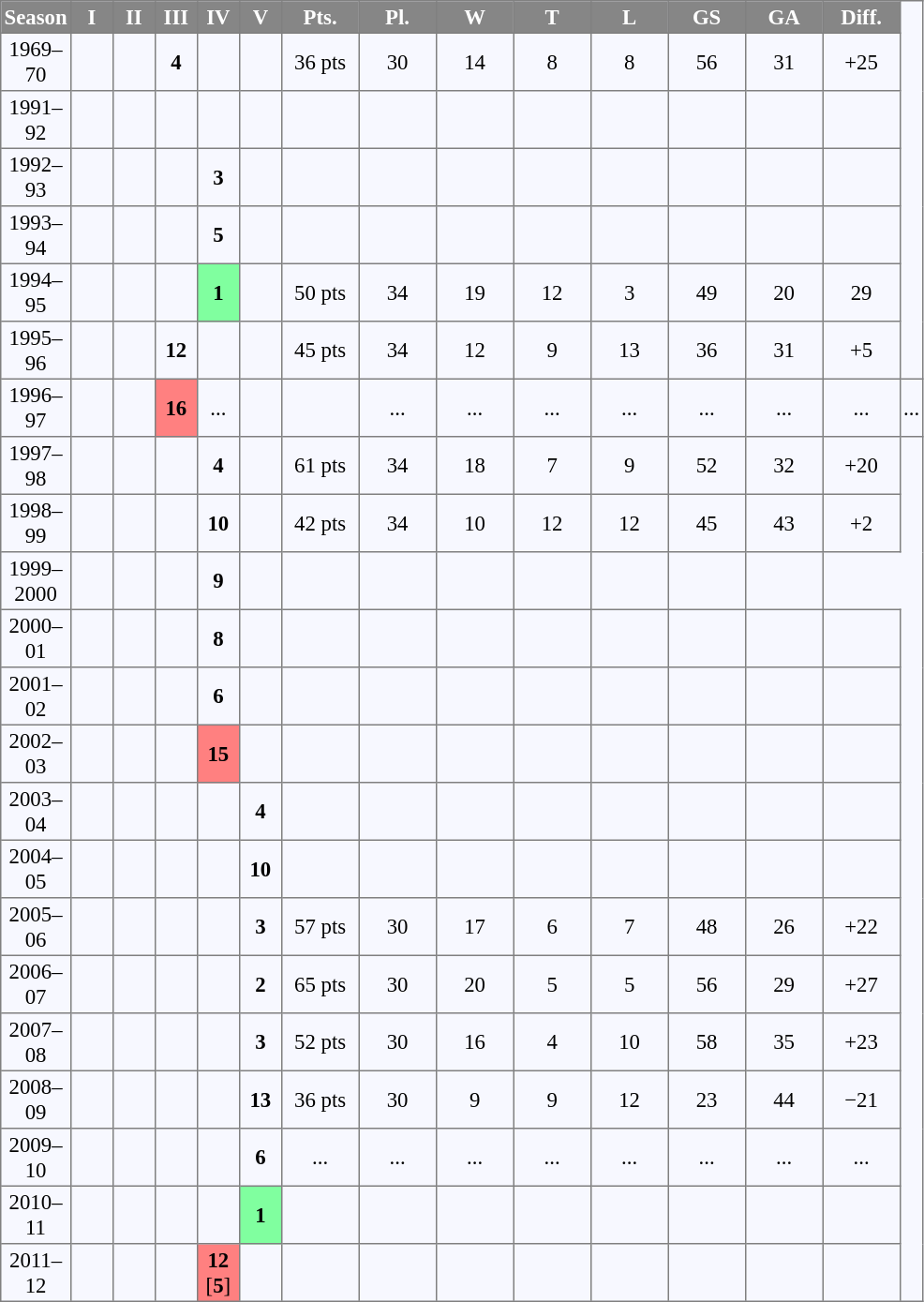<table bgcolor="#f7f8ff" cellpadding="2" cellspacing="2" border="1" style="font-size: 95%; border: gray solid 1px; border-collapse: collapse; text-align:center">
<tr bgcolor="#868686" style="color: #ffffff">
<td width="20" align="center"><strong>Season</strong></td>
<td width="25" align="center"><strong>I</strong></td>
<td width="25" align="center"><strong>II</strong></td>
<td width="25" align="center"><strong>III</strong></td>
<td width="25" align="center"><strong>IV</strong></td>
<td width="25" align="center"><strong>V</strong></td>
<td width="50" align="center"><strong>Pts.</strong></td>
<td width="50" align="center"><strong>Pl.</strong></td>
<td width="50" align="center"><strong>W</strong></td>
<td width="50" align="center"><strong>T</strong></td>
<td width="50" align="center"><strong>L</strong></td>
<td width="50" align="center"><strong>GS</strong></td>
<td width="50" align="center"><strong>GA</strong></td>
<td width="50" align="center"><strong>Diff.</strong></td>
</tr>
<tr>
<td>1969–70</td>
<td></td>
<td></td>
<td><strong>4</strong></td>
<td></td>
<td></td>
<td>36 pts</td>
<td>30</td>
<td>14</td>
<td>8</td>
<td>8</td>
<td>56</td>
<td>31</td>
<td>+25</td>
</tr>
<tr>
<td>1991–92</td>
<td></td>
<td></td>
<td></td>
<td></td>
<td></td>
<td></td>
<td></td>
<td></td>
<td></td>
<td></td>
<td></td>
<td></td>
<td></td>
</tr>
<tr>
<td>1992–93</td>
<td></td>
<td></td>
<td></td>
<td><strong>3</strong></td>
<td></td>
<td></td>
<td></td>
<td></td>
<td></td>
<td></td>
<td></td>
<td></td>
<td></td>
</tr>
<tr>
<td>1993–94</td>
<td></td>
<td></td>
<td></td>
<td><strong>5</strong></td>
<td></td>
<td></td>
<td></td>
<td></td>
<td></td>
<td></td>
<td></td>
<td></td>
<td></td>
</tr>
<tr>
<td>1994–95</td>
<td></td>
<td></td>
<td></td>
<td bgcolor="#80FF9F"><strong>1</strong></td>
<td></td>
<td>50 pts</td>
<td>34</td>
<td>19</td>
<td>12</td>
<td>3</td>
<td>49</td>
<td>20</td>
<td>29</td>
</tr>
<tr>
<td>1995–96</td>
<td></td>
<td></td>
<td><strong>12</strong></td>
<td></td>
<td></td>
<td>45 pts</td>
<td>34</td>
<td>12</td>
<td>9</td>
<td>13</td>
<td>36</td>
<td>31</td>
<td>+5</td>
</tr>
<tr>
<td>1996–97</td>
<td></td>
<td></td>
<td bgcolor="#FF8080"><strong>16</strong></td>
<td>...</td>
<td></td>
<td></td>
<td>...</td>
<td>...</td>
<td>...</td>
<td>...</td>
<td>...</td>
<td>...</td>
<td>...</td>
<td>...</td>
</tr>
<tr>
<td>1997–98</td>
<td></td>
<td></td>
<td></td>
<td><strong>4</strong></td>
<td></td>
<td>61 pts</td>
<td>34</td>
<td>18</td>
<td>7</td>
<td>9</td>
<td>52</td>
<td>32</td>
<td>+20</td>
</tr>
<tr>
<td>1998–99</td>
<td></td>
<td></td>
<td></td>
<td><strong>10</strong></td>
<td></td>
<td>42 pts</td>
<td>34</td>
<td>10</td>
<td>12</td>
<td>12</td>
<td>45</td>
<td>43</td>
<td>+2</td>
</tr>
<tr>
<td>1999–2000</td>
<td></td>
<td></td>
<td></td>
<td><strong>9</strong></td>
<td></td>
<td></td>
<td></td>
<td></td>
<td></td>
<td></td>
<td></td>
<td></td>
</tr>
<tr>
<td>2000–01</td>
<td></td>
<td></td>
<td></td>
<td><strong>8</strong></td>
<td></td>
<td></td>
<td></td>
<td></td>
<td></td>
<td></td>
<td></td>
<td></td>
<td></td>
</tr>
<tr>
<td>2001–02</td>
<td></td>
<td></td>
<td></td>
<td><strong>6</strong></td>
<td></td>
<td></td>
<td></td>
<td></td>
<td></td>
<td></td>
<td></td>
<td></td>
<td></td>
</tr>
<tr>
<td>2002–03</td>
<td></td>
<td></td>
<td></td>
<td bgcolor="#FF8080"><strong>15</strong></td>
<td></td>
<td></td>
<td></td>
<td></td>
<td></td>
<td></td>
<td></td>
<td></td>
<td></td>
</tr>
<tr>
<td>2003–04</td>
<td></td>
<td></td>
<td></td>
<td></td>
<td><strong>4</strong></td>
<td></td>
<td></td>
<td></td>
<td></td>
<td></td>
<td></td>
<td></td>
<td></td>
</tr>
<tr>
<td>2004–05</td>
<td></td>
<td></td>
<td></td>
<td></td>
<td><strong>10</strong></td>
<td></td>
<td></td>
<td></td>
<td></td>
<td></td>
<td></td>
<td></td>
<td></td>
</tr>
<tr>
<td>2005–06</td>
<td></td>
<td></td>
<td></td>
<td></td>
<td><strong>3</strong></td>
<td>57 pts</td>
<td>30</td>
<td>17</td>
<td>6</td>
<td>7</td>
<td>48</td>
<td>26</td>
<td>+22</td>
</tr>
<tr>
<td>2006–07</td>
<td></td>
<td></td>
<td></td>
<td></td>
<td><strong>2</strong></td>
<td>65 pts</td>
<td>30</td>
<td>20</td>
<td>5</td>
<td>5</td>
<td>56</td>
<td>29</td>
<td>+27</td>
</tr>
<tr>
<td>2007–08</td>
<td></td>
<td></td>
<td></td>
<td></td>
<td><strong>3</strong></td>
<td>52 pts</td>
<td>30</td>
<td>16</td>
<td>4</td>
<td>10</td>
<td>58</td>
<td>35</td>
<td>+23</td>
</tr>
<tr>
<td>2008–09</td>
<td></td>
<td></td>
<td></td>
<td></td>
<td><strong>13</strong></td>
<td>36 pts</td>
<td>30</td>
<td>9</td>
<td>9</td>
<td>12</td>
<td>23</td>
<td>44</td>
<td>−21</td>
</tr>
<tr>
<td>2009–10</td>
<td></td>
<td></td>
<td></td>
<td></td>
<td><strong>6</strong></td>
<td>...</td>
<td>...</td>
<td>...</td>
<td>...</td>
<td>...</td>
<td>...</td>
<td>...</td>
<td>...</td>
</tr>
<tr>
<td>2010–11</td>
<td></td>
<td></td>
<td></td>
<td></td>
<td bgcolor="#80FF9F"><strong>1</strong></td>
<td></td>
<td></td>
<td></td>
<td></td>
<td></td>
<td></td>
<td></td>
<td></td>
</tr>
<tr>
<td>2011–12</td>
<td></td>
<td></td>
<td></td>
<td bgcolor="#FF8080"><strong>12</strong> [<strong>5</strong>]</td>
<td></td>
<td></td>
<td></td>
<td></td>
<td></td>
<td></td>
<td></td>
<td></td>
<td></td>
</tr>
</table>
